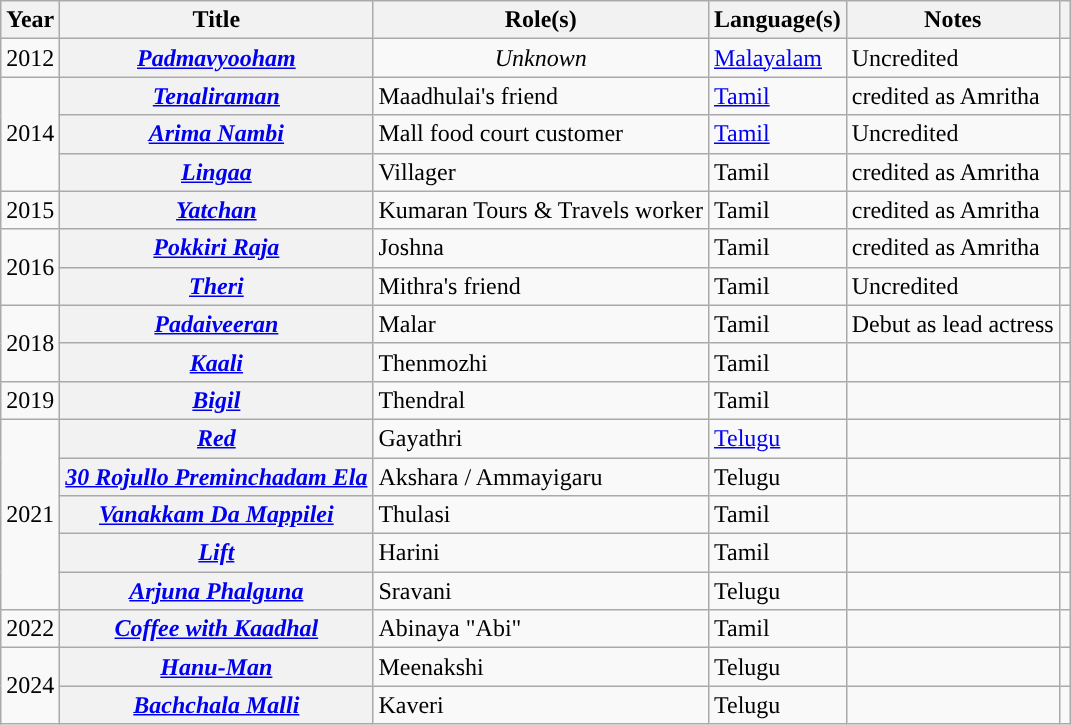<table class="wikitable plainrowheaders sortable">
<tr>
<th scope="col">Year</th>
<th scope="col">Title</th>
<th scope="col">Role(s)</th>
<th scope="col">Language(s)</th>
<th scope="col" class="unsortable">Notes</th>
<th scope="col" class="unsortable"></th>
</tr>
<tr>
<td rowspan="1">2012</td>
<th scope="row"><em><a href='#'>Padmavyooham</a></em></th>
<td style="text-align: center;"><em>Unknown</em></td>
<td><a href='#'>Malayalam</a></td>
<td>Uncredited</td>
<td style="text-align: center;"></td>
</tr>
<tr>
<td rowspan="3">2014</td>
<th scope="row"><em><a href='#'>Tenaliraman</a></em></th>
<td>Maadhulai's friend</td>
<td><a href='#'>Tamil</a></td>
<td>credited as Amritha</td>
<td style="text-align: center;"></td>
</tr>
<tr>
<th scope="row"><em><a href='#'>Arima Nambi</a></em></th>
<td>Mall food court customer</td>
<td><a href='#'>Tamil</a></td>
<td>Uncredited</td>
<td style="text-align: center;"></td>
</tr>
<tr>
<th scope="row"><em><a href='#'>Lingaa</a></em></th>
<td>Villager</td>
<td>Tamil</td>
<td>credited as Amritha</td>
<td style="text-align: center;"></td>
</tr>
<tr>
<td rowspan="1">2015</td>
<th scope="row"><em><a href='#'>Yatchan</a></em></th>
<td>Kumaran Tours & Travels worker</td>
<td>Tamil</td>
<td>credited as Amritha</td>
<td style="text-align: center;"></td>
</tr>
<tr>
<td rowspan="2">2016</td>
<th scope="row"><em><a href='#'>Pokkiri Raja</a></em></th>
<td>Joshna</td>
<td>Tamil</td>
<td>credited as Amritha</td>
<td style="text-align: center;"></td>
</tr>
<tr>
<th scope="row"><em><a href='#'>Theri</a></em></th>
<td>Mithra's friend</td>
<td>Tamil</td>
<td>Uncredited</td>
<td style="text-align: center;"></td>
</tr>
<tr>
<td rowspan="2">2018</td>
<th scope="row"><em><a href='#'>Padaiveeran</a></em></th>
<td>Malar</td>
<td>Tamil</td>
<td>Debut as lead actress</td>
<td style="text-align: center;"></td>
</tr>
<tr>
<th scope="row"><em><a href='#'>Kaali</a></em></th>
<td>Thenmozhi</td>
<td>Tamil</td>
<td></td>
<td style="text-align: center;"></td>
</tr>
<tr>
<td rowspan="1">2019</td>
<th scope="row"><em><a href='#'>Bigil</a></em></th>
<td>Thendral</td>
<td>Tamil</td>
<td></td>
<td style="text-align: center;"></td>
</tr>
<tr>
<td rowspan="5">2021</td>
<th Scope="row"><em><a href='#'>Red</a></em></th>
<td>Gayathri</td>
<td><a href='#'>Telugu</a></td>
<td></td>
<td style="text-align: center;"></td>
</tr>
<tr>
<th scope="row"><em><a href='#'>30 Rojullo Preminchadam Ela</a></em></th>
<td>Akshara / Ammayigaru</td>
<td>Telugu</td>
<td></td>
<td style="text-align: center;"></td>
</tr>
<tr>
<th scope="row"><em><a href='#'>Vanakkam Da Mappilei</a></em></th>
<td>Thulasi</td>
<td>Tamil</td>
<td></td>
<td style="text-align: center;"></td>
</tr>
<tr>
<th scope="row"><em><a href='#'>Lift</a> </em></th>
<td>Harini</td>
<td>Tamil</td>
<td></td>
<td style="text-align: center;"></td>
</tr>
<tr>
<th scope="row"><em><a href='#'>Arjuna Phalguna</a></em></th>
<td>Sravani</td>
<td>Telugu</td>
<td></td>
<td style="text-align: center;"></td>
</tr>
<tr>
<td>2022</td>
<th scope="row"><em><a href='#'>Coffee with Kaadhal</a></em></th>
<td>Abinaya "Abi"</td>
<td>Tamil</td>
<td></td>
<td style="text-align: center;"></td>
</tr>
<tr>
<td rowspan="2">2024</td>
<th scope="row"><em><a href='#'>Hanu-Man</a></em></th>
<td>Meenakshi</td>
<td>Telugu</td>
<td></td>
<td style="text-align: center;"></td>
</tr>
<tr>
<th scope="row"><em><a href='#'>Bachchala Malli</a></em></th>
<td>Kaveri</td>
<td>Telugu</td>
<td></td>
<td style="text-align: center;"></td>
</tr>
</table>
